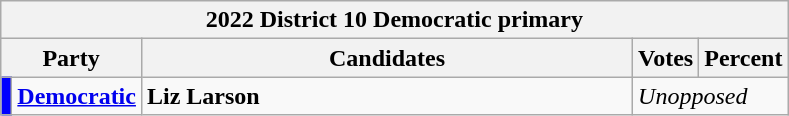<table class=wikitable>
<tr valign=bottom>
<th colspan=5>2022 District 10 Democratic primary </th>
</tr>
<tr>
<th colspan = 2>Party</th>
<th style=width:20em>Candidates</th>
<th>Votes</th>
<th>Percent</th>
</tr>
<tr>
<td bgcolor="blue"></td>
<td><strong><a href='#'>Democratic</a></strong></td>
<td><strong>Liz Larson</strong></td>
<td colspan=2><em>Unopposed</em></td>
</tr>
</table>
